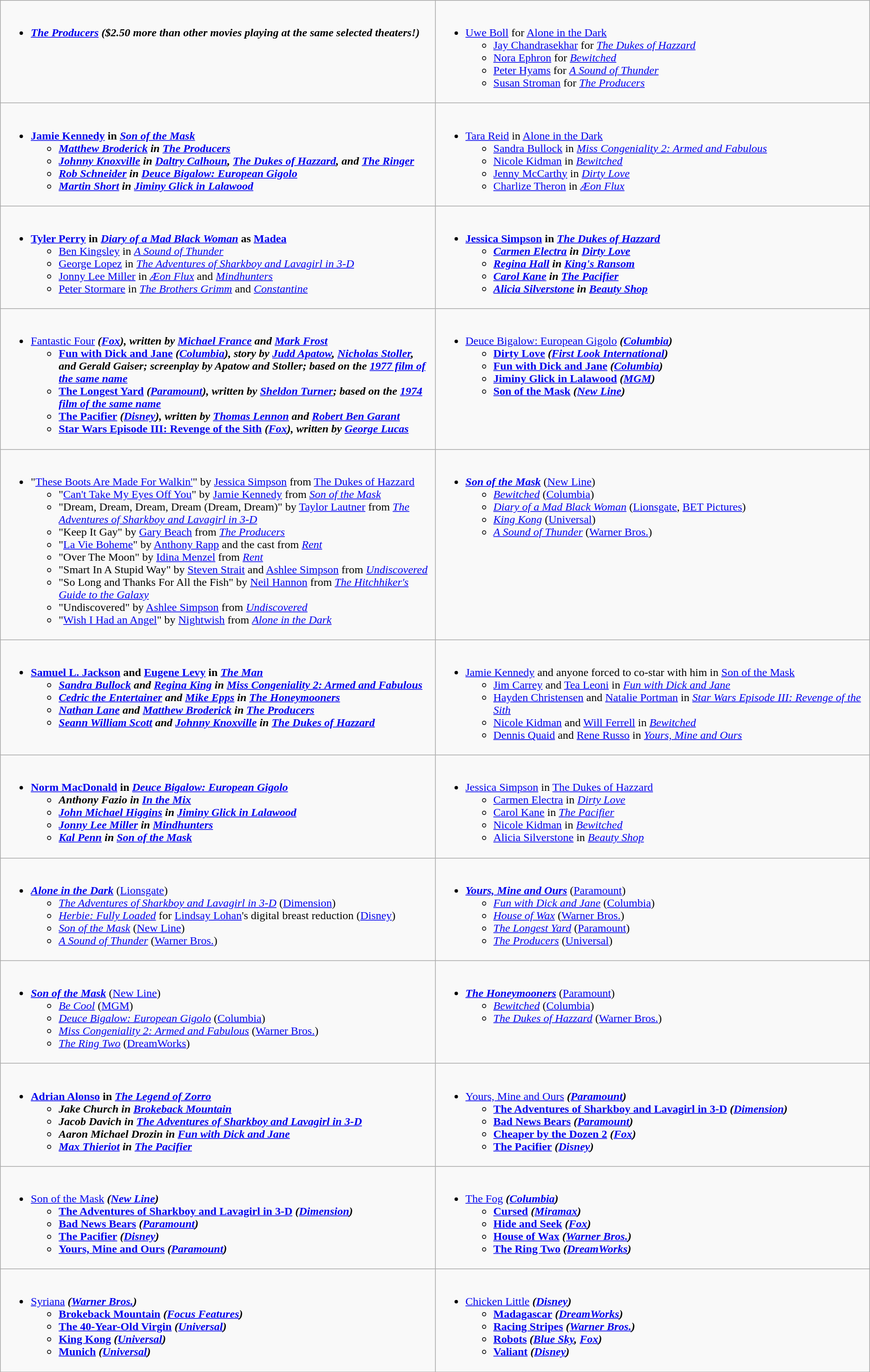<table class=wikitable>
<tr>
<td valign="top" width="50%"><br><ul><li><strong><em><a href='#'>The Producers</a><em> ($2.50 more than other movies playing at the same selected theaters!)<strong></li></ul></td>
<td valign="top" width="50%"><br><ul><li></strong><a href='#'>Uwe Boll</a> for </em><a href='#'>Alone in the Dark</a></em></strong><ul><li><a href='#'>Jay Chandrasekhar</a> for <em><a href='#'>The Dukes of Hazzard</a></em></li><li><a href='#'>Nora Ephron</a> for <em><a href='#'>Bewitched</a></em></li><li><a href='#'>Peter Hyams</a> for <em><a href='#'>A Sound of Thunder</a></em></li><li><a href='#'>Susan Stroman</a> for <em><a href='#'>The Producers</a></em></li></ul></li></ul></td>
</tr>
<tr>
<td valign="top" width="50%"><br><ul><li><strong><a href='#'>Jamie Kennedy</a> in <em><a href='#'>Son of the Mask</a><strong><em><ul><li><a href='#'>Matthew Broderick</a> in </em><a href='#'>The Producers</a><em></li><li><a href='#'>Johnny Knoxville</a> in </em><a href='#'>Daltry Calhoun</a><em>, </em><a href='#'>The Dukes of Hazzard</a><em>, and </em><a href='#'>The Ringer</a><em></li><li><a href='#'>Rob Schneider</a> in </em><a href='#'>Deuce Bigalow: European Gigolo</a><em></li><li><a href='#'>Martin Short</a> in </em><a href='#'>Jiminy Glick in Lalawood</a><em></li></ul></li></ul></td>
<td valign="top" width="50%"><br><ul><li></strong><a href='#'>Tara Reid</a> in </em><a href='#'>Alone in the Dark</a></em></strong><ul><li><a href='#'>Sandra Bullock</a> in <em><a href='#'>Miss Congeniality 2: Armed and Fabulous</a></em></li><li><a href='#'>Nicole Kidman</a> in <em><a href='#'>Bewitched</a></em></li><li><a href='#'>Jenny McCarthy</a> in <em><a href='#'>Dirty Love</a></em></li><li><a href='#'>Charlize Theron</a> in <em><a href='#'>Æon Flux</a></em></li></ul></li></ul></td>
</tr>
<tr>
<td valign="top" width="50%"><br><ul><li><strong><a href='#'>Tyler Perry</a> in <em><a href='#'>Diary of a Mad Black Woman</a></em> as <a href='#'>Madea</a></strong><ul><li><a href='#'>Ben Kingsley</a> in <em><a href='#'>A Sound of Thunder</a></em></li><li><a href='#'>George Lopez</a> in <em><a href='#'>The Adventures of Sharkboy and Lavagirl in 3-D</a></em></li><li><a href='#'>Jonny Lee Miller</a> in <em><a href='#'>Æon Flux</a></em> and <em><a href='#'>Mindhunters</a></em></li><li><a href='#'>Peter Stormare</a> in <em><a href='#'>The Brothers Grimm</a></em> and <em><a href='#'>Constantine</a></em></li></ul></li></ul></td>
<td valign="top" width="50%"><br><ul><li><strong><a href='#'>Jessica Simpson</a> in <em><a href='#'>The Dukes of Hazzard</a><strong><em><ul><li><a href='#'>Carmen Electra</a> in </em><a href='#'>Dirty Love</a><em></li><li><a href='#'>Regina Hall</a> in </em><a href='#'>King's Ransom</a><em></li><li><a href='#'>Carol Kane</a> in </em><a href='#'>The Pacifier</a><em></li><li><a href='#'>Alicia Silverstone</a> in </em><a href='#'>Beauty Shop</a><em></li></ul></li></ul></td>
</tr>
<tr>
<td valign="top" width="50%"><br><ul><li></em></strong><a href='#'>Fantastic Four</a><strong><em> (<a href='#'>Fox</a>), written by <a href='#'>Michael France</a> and <a href='#'>Mark Frost</a><ul><li></em><a href='#'>Fun with Dick and Jane</a><em> (<a href='#'>Columbia</a>), story by <a href='#'>Judd Apatow</a>, <a href='#'>Nicholas Stoller</a>, and Gerald Gaiser; screenplay by Apatow and Stoller; based on the <a href='#'>1977 film of the same name</a></li><li></em><a href='#'>The Longest Yard</a><em> (<a href='#'>Paramount</a>), written by <a href='#'>Sheldon Turner</a>; based on the <a href='#'>1974 film of the same name</a></li><li></em><a href='#'>The Pacifier</a><em> (<a href='#'>Disney</a>), written by <a href='#'>Thomas Lennon</a> and <a href='#'>Robert Ben Garant</a></li><li></em><a href='#'>Star Wars Episode III: Revenge of the Sith</a><em> (<a href='#'>Fox</a>), written by <a href='#'>George Lucas</a></li></ul></li></ul></td>
<td valign="top" width="50%"><br><ul><li></em></strong><a href='#'>Deuce Bigalow: European Gigolo</a><strong><em> (<a href='#'>Columbia</a>)<ul><li></em><a href='#'>Dirty Love</a><em> (<a href='#'>First Look International</a>)</li><li></em><a href='#'>Fun with Dick and Jane</a><em> (<a href='#'>Columbia</a>)</li><li></em><a href='#'>Jiminy Glick in Lalawood</a><em> (<a href='#'>MGM</a>)</li><li></em><a href='#'>Son of the Mask</a><em> (<a href='#'>New Line</a>)</li></ul></li></ul></td>
</tr>
<tr>
<td valign="top" width="50%"><br><ul><li></strong>"<a href='#'>These Boots Are Made For Walkin'</a>" by <a href='#'>Jessica Simpson</a> from </em><a href='#'>The Dukes of Hazzard</a></em></strong><ul><li>"<a href='#'>Can't Take My Eyes Off You</a>" by <a href='#'>Jamie Kennedy</a> from <em><a href='#'>Son of the Mask</a></em></li><li>"Dream, Dream, Dream, Dream (Dream, Dream)" by <a href='#'>Taylor Lautner</a> from <em><a href='#'>The Adventures of Sharkboy and Lavagirl in 3-D</a></em></li><li>"Keep It Gay" by <a href='#'>Gary Beach</a> from <em><a href='#'>The Producers</a></em></li><li>"<a href='#'>La Vie Boheme</a>" by <a href='#'>Anthony Rapp</a> and the cast from <em><a href='#'>Rent</a></em></li><li>"Over The Moon" by <a href='#'>Idina Menzel</a> from <em><a href='#'>Rent</a></em></li><li>"Smart In A Stupid Way" by <a href='#'>Steven Strait</a> and <a href='#'>Ashlee Simpson</a> from <em><a href='#'>Undiscovered</a></em></li><li>"So Long and Thanks For All the Fish" by <a href='#'>Neil Hannon</a> from <em><a href='#'>The Hitchhiker's Guide to the Galaxy</a></em></li><li>"Undiscovered" by <a href='#'>Ashlee Simpson</a> from <em><a href='#'>Undiscovered</a></em></li><li>"<a href='#'>Wish I Had an Angel</a>" by <a href='#'>Nightwish</a> from <em><a href='#'>Alone in the Dark</a></em></li></ul></li></ul></td>
<td valign="top" width="50%"><br><ul><li><strong><em><a href='#'>Son of the Mask</a></em></strong> (<a href='#'>New Line</a>)<ul><li><em><a href='#'>Bewitched</a></em> (<a href='#'>Columbia</a>)</li><li><em><a href='#'>Diary of a Mad Black Woman</a></em> (<a href='#'>Lionsgate</a>, <a href='#'>BET Pictures</a>)</li><li><em><a href='#'>King Kong</a></em> (<a href='#'>Universal</a>)</li><li><em><a href='#'>A Sound of Thunder</a></em> (<a href='#'>Warner Bros.</a>)</li></ul></li></ul></td>
</tr>
<tr>
<td valign="top" width="50%"><br><ul><li><strong><a href='#'>Samuel L. Jackson</a> and <a href='#'>Eugene Levy</a> in <em><a href='#'>The Man</a><strong><em><ul><li><a href='#'>Sandra Bullock</a> and <a href='#'>Regina King</a> in </em><a href='#'>Miss Congeniality 2: Armed and Fabulous</a><em></li><li><a href='#'>Cedric the Entertainer</a> and <a href='#'>Mike Epps</a> in </em><a href='#'>The Honeymooners</a><em></li><li><a href='#'>Nathan Lane</a> and <a href='#'>Matthew Broderick</a> in </em><a href='#'>The Producers</a><em></li><li><a href='#'>Seann William Scott</a> and <a href='#'>Johnny Knoxville</a> in </em><a href='#'>The Dukes of Hazzard</a><em></li></ul></li></ul></td>
<td valign="top" width="50%"><br><ul><li></strong><a href='#'>Jamie Kennedy</a> and anyone forced to co-star with him in </em><a href='#'>Son of the Mask</a></em></strong><ul><li><a href='#'>Jim Carrey</a> and <a href='#'>Tea Leoni</a> in <em><a href='#'>Fun with Dick and Jane</a></em></li><li><a href='#'>Hayden Christensen</a> and <a href='#'>Natalie Portman</a> in <em><a href='#'>Star Wars Episode III: Revenge of the Sith</a></em></li><li><a href='#'>Nicole Kidman</a> and <a href='#'>Will Ferrell</a> in <em><a href='#'>Bewitched</a></em></li><li><a href='#'>Dennis Quaid</a> and <a href='#'>Rene Russo</a> in <em><a href='#'>Yours, Mine and Ours</a></em></li></ul></li></ul></td>
</tr>
<tr>
<td valign="top" width="50%"><br><ul><li><strong><a href='#'>Norm MacDonald</a> in <em><a href='#'>Deuce Bigalow: European Gigolo</a><strong><em><ul><li>Anthony Fazio in </em><a href='#'>In the Mix</a><em></li><li><a href='#'>John Michael Higgins</a> in </em><a href='#'>Jiminy Glick in Lalawood</a><em></li><li><a href='#'>Jonny Lee Miller</a> in </em><a href='#'>Mindhunters</a><em></li><li><a href='#'>Kal Penn</a> in </em><a href='#'>Son of the Mask</a><em></li></ul></li></ul></td>
<td valign="top" width="50%"><br><ul><li></strong><a href='#'>Jessica Simpson</a> in </em><a href='#'>The Dukes of Hazzard</a></em></strong><ul><li><a href='#'>Carmen Electra</a> in <em><a href='#'>Dirty Love</a></em></li><li><a href='#'>Carol Kane</a> in <em><a href='#'>The Pacifier</a></em></li><li><a href='#'>Nicole Kidman</a> in <em><a href='#'>Bewitched</a></em></li><li><a href='#'>Alicia Silverstone</a> in <em><a href='#'>Beauty Shop</a></em></li></ul></li></ul></td>
</tr>
<tr>
<td valign="top" width="50%"><br><ul><li><strong><em><a href='#'>Alone in the Dark</a></em></strong> (<a href='#'>Lionsgate</a>)<ul><li><em><a href='#'>The Adventures of Sharkboy and Lavagirl in 3-D</a></em> (<a href='#'>Dimension</a>)</li><li><em><a href='#'>Herbie: Fully Loaded</a></em> for <a href='#'>Lindsay Lohan</a>'s digital breast reduction (<a href='#'>Disney</a>)</li><li><em><a href='#'>Son of the Mask</a></em> (<a href='#'>New Line</a>)</li><li><em><a href='#'>A Sound of Thunder</a></em> (<a href='#'>Warner Bros.</a>)</li></ul></li></ul></td>
<td valign="top" width="50%"><br><ul><li><strong><em><a href='#'>Yours, Mine and Ours</a></em></strong> (<a href='#'>Paramount</a>)<ul><li><em><a href='#'>Fun with Dick and Jane</a></em> (<a href='#'>Columbia</a>)</li><li><em><a href='#'>House of Wax</a></em> (<a href='#'>Warner Bros.</a>)</li><li><em><a href='#'>The Longest Yard</a></em> (<a href='#'>Paramount</a>)</li><li><em><a href='#'>The Producers</a></em> (<a href='#'>Universal</a>)</li></ul></li></ul></td>
</tr>
<tr>
<td valign="top" width="50%"><br><ul><li><strong><em><a href='#'>Son of the Mask</a></em></strong> (<a href='#'>New Line</a>)<ul><li><em><a href='#'>Be Cool</a></em> (<a href='#'>MGM</a>)</li><li><em><a href='#'>Deuce Bigalow: European Gigolo</a></em> (<a href='#'>Columbia</a>)</li><li><em><a href='#'>Miss Congeniality 2: Armed and Fabulous</a></em> (<a href='#'>Warner Bros.</a>)</li><li><em><a href='#'>The Ring Two</a></em> (<a href='#'>DreamWorks</a>)</li></ul></li></ul></td>
<td valign="top" width="50%"><br><ul><li><strong><em><a href='#'>The Honeymooners</a></em></strong> (<a href='#'>Paramount</a>)<ul><li><em><a href='#'>Bewitched</a></em> (<a href='#'>Columbia</a>)</li><li><em><a href='#'>The Dukes of Hazzard</a></em> (<a href='#'>Warner Bros.</a>)</li></ul></li></ul></td>
</tr>
<tr>
<td valign="top" width="50%"><br><ul><li><strong><a href='#'>Adrian Alonso</a> in <em><a href='#'>The Legend of Zorro</a><strong><em><ul><li>Jake Church in </em><a href='#'>Brokeback Mountain</a><em></li><li>Jacob Davich in </em><a href='#'>The Adventures of Sharkboy and Lavagirl in 3-D</a><em></li><li>Aaron Michael Drozin in </em><a href='#'>Fun with Dick and Jane</a><em></li><li><a href='#'>Max Thieriot</a> in </em><a href='#'>The Pacifier</a><em></li></ul></li></ul></td>
<td valign="top" width="50%"><br><ul><li></em></strong><a href='#'>Yours, Mine and Ours</a><strong><em> (<a href='#'>Paramount</a>)<ul><li></em><a href='#'>The Adventures of Sharkboy and Lavagirl in 3-D</a><em> (<a href='#'>Dimension</a>)</li><li></em><a href='#'>Bad News Bears</a><em> (<a href='#'>Paramount</a>)</li><li></em><a href='#'>Cheaper by the Dozen 2</a><em> (<a href='#'>Fox</a>)</li><li></em><a href='#'>The Pacifier</a><em> (<a href='#'>Disney</a>)</li></ul></li></ul></td>
</tr>
<tr>
<td valign="top" width="50%"><br><ul><li></em></strong><a href='#'>Son of the Mask</a><strong><em> (<a href='#'>New Line</a>)<ul><li></em><a href='#'>The Adventures of Sharkboy and Lavagirl in 3-D</a><em> (<a href='#'>Dimension</a>)</li><li></em><a href='#'>Bad News Bears</a><em> (<a href='#'>Paramount</a>)</li><li></em><a href='#'>The Pacifier</a><em> (<a href='#'>Disney</a>)</li><li></em><a href='#'>Yours, Mine and Ours</a><em> (<a href='#'>Paramount</a>)</li></ul></li></ul></td>
<td valign="top" width="50%"><br><ul><li></em></strong><a href='#'>The Fog</a><strong><em> (<a href='#'>Columbia</a>)<ul><li></em><a href='#'>Cursed</a><em> (<a href='#'>Miramax</a>)</li><li></em><a href='#'>Hide and Seek</a><em> (<a href='#'>Fox</a>)</li><li></em><a href='#'>House of Wax</a><em> (<a href='#'>Warner Bros.</a>)</li><li></em><a href='#'>The Ring Two</a><em> (<a href='#'>DreamWorks</a>)</li></ul></li></ul></td>
</tr>
<tr>
<td valign="top" width="50%"><br><ul><li></em></strong><a href='#'>Syriana</a><strong><em> (<a href='#'>Warner Bros.</a>)<ul><li></em><a href='#'>Brokeback Mountain</a><em> (<a href='#'>Focus Features</a>)</li><li></em><a href='#'>The 40-Year-Old Virgin</a><em> (<a href='#'>Universal</a>)</li><li></em><a href='#'>King Kong</a><em> (<a href='#'>Universal</a>)</li><li></em><a href='#'>Munich</a><em> (<a href='#'>Universal</a>)</li></ul></li></ul></td>
<td valign="top" width="50%"><br><ul><li></em></strong><a href='#'>Chicken Little</a><strong><em> (<a href='#'>Disney</a>)<ul><li></em><a href='#'>Madagascar</a><em> (<a href='#'>DreamWorks</a>)</li><li></em><a href='#'>Racing Stripes</a><em> (<a href='#'>Warner Bros.</a>)</li><li></em><a href='#'>Robots</a><em> (<a href='#'>Blue Sky</a>, <a href='#'>Fox</a>)</li><li></em><a href='#'>Valiant</a><em> (<a href='#'>Disney</a>)</li></ul></li></ul></td>
</tr>
<tr>
</tr>
</table>
